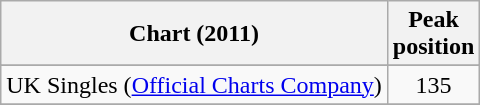<table class="wikitable sortable">
<tr>
<th scope="col">Chart (2011)</th>
<th scope="col">Peak<br>position</th>
</tr>
<tr>
</tr>
<tr>
</tr>
<tr>
<td>UK Singles (<a href='#'>Official Charts Company</a>)</td>
<td style="text-align:center;">135</td>
</tr>
<tr>
</tr>
</table>
